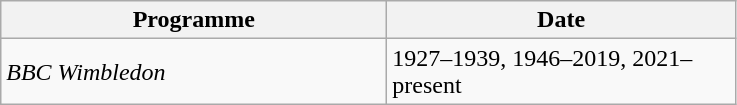<table class="wikitable">
<tr>
<th width=250>Programme</th>
<th width=225>Date</th>
</tr>
<tr>
<td><em>BBC Wimbledon</em></td>
<td>1927–1939, 1946–2019, 2021–present</td>
</tr>
</table>
